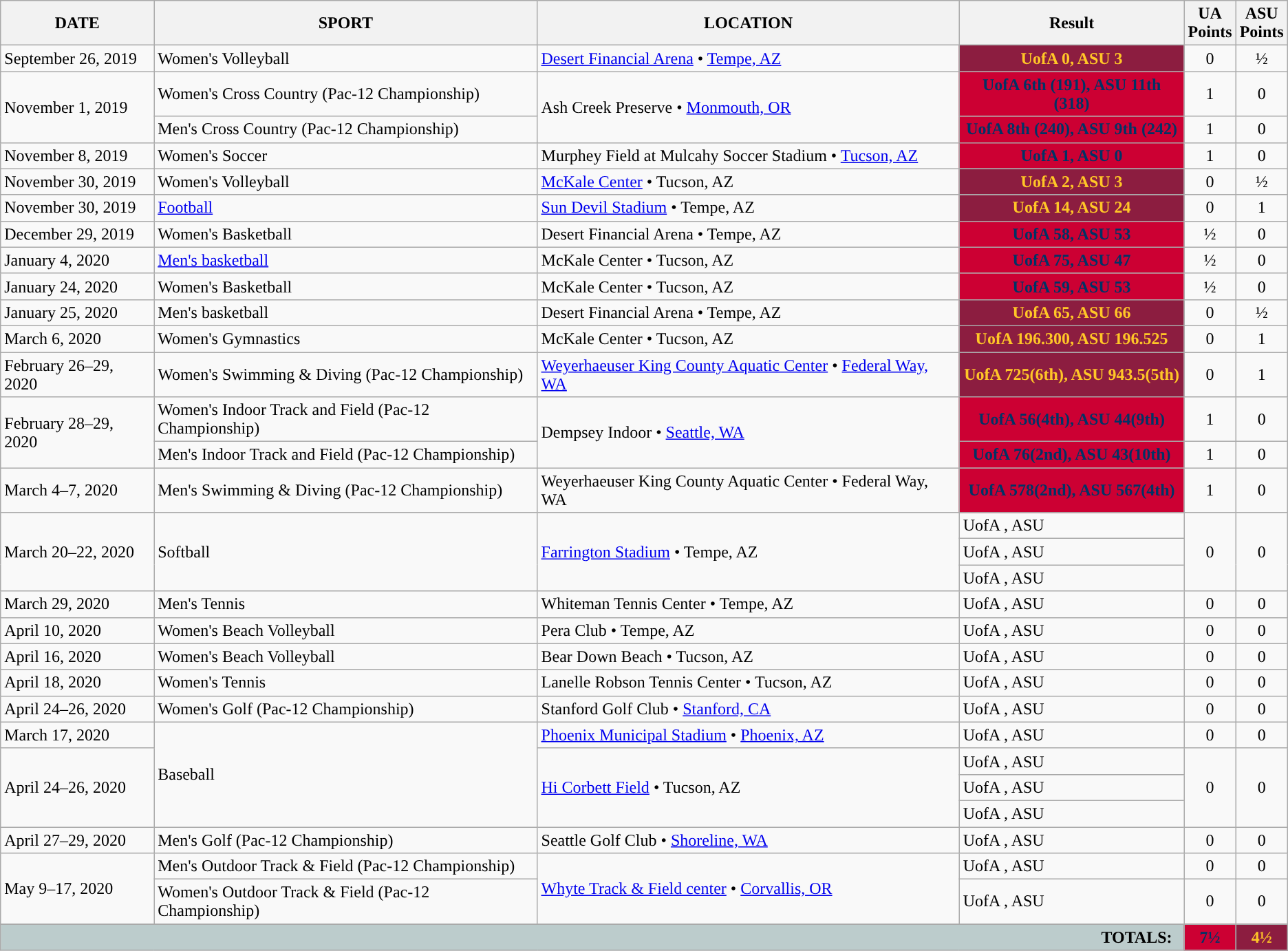<table class=wikitable>
<tr>
<th>DATE</th>
<th>SPORT</th>
<th>LOCATION</th>
<th>Result</th>
<th>UA<br>Points</th>
<th>ASU<br>Points</th>
</tr>
<tr>
<td>September 26, 2019</td>
<td>Women's Volleyball</td>
<td><a href='#'>Desert Financial Arena</a> • <a href='#'>Tempe, AZ</a></td>
<th style="background:#8C1D40; color:#FFC627;">UofA 0, ASU 3</th>
<td align="center">0</td>
<td align="center">½</td>
</tr>
<tr>
<td rowspan=2>November 1, 2019</td>
<td>Women's Cross Country (Pac-12 Championship)</td>
<td rowspan=2>Ash Creek Preserve • <a href='#'>Monmouth, OR</a></td>
<th style="background:#CC0033; color:#003366;">UofA 6th (191), ASU 11th (318)</th>
<td align="center">1</td>
<td align="center">0</td>
</tr>
<tr>
<td>Men's Cross Country (Pac-12 Championship)</td>
<th style="background:#CC0033; color:#003366;">UofA 8th (240), ASU 9th (242)</th>
<td align="center">1</td>
<td align="center">0</td>
</tr>
<tr>
<td>November 8, 2019</td>
<td>Women's Soccer</td>
<td>Murphey Field at Mulcahy Soccer Stadium • <a href='#'>Tucson, AZ</a></td>
<th style="background:#CC0033; color:#003366;">UofA 1, ASU 0</th>
<td align="center">1</td>
<td align="center">0</td>
</tr>
<tr>
<td>November 30, 2019</td>
<td>Women's Volleyball</td>
<td><a href='#'>McKale Center</a> • Tucson, AZ</td>
<th style="background:#8C1D40; color:#FFC627;">UofA 2, ASU 3</th>
<td align="center">0</td>
<td align="center">½</td>
</tr>
<tr>
<td>November 30, 2019</td>
<td><a href='#'>Football</a></td>
<td><a href='#'>Sun Devil Stadium</a> • Tempe, AZ</td>
<th style="background:#8C1D40; color:#FFC627;">UofA 14, ASU 24</th>
<td align="center">0</td>
<td align="center">1</td>
</tr>
<tr>
<td>December 29, 2019</td>
<td>Women's Basketball</td>
<td>Desert Financial Arena • Tempe, AZ</td>
<th style="background:#CC0033; color:#003366;">UofA 58, ASU 53</th>
<td align="center">½</td>
<td align="center">0</td>
</tr>
<tr>
<td>January 4, 2020</td>
<td><a href='#'>Men's basketball</a></td>
<td>McKale Center • Tucson, AZ</td>
<th style="background:#CC0033; color:#003366;">UofA 75, ASU 47</th>
<td align="center">½</td>
<td align="center">0</td>
</tr>
<tr>
<td>January 24, 2020</td>
<td>Women's Basketball</td>
<td>McKale Center • Tucson, AZ</td>
<th style="background:#CC0033; color:#003366;">UofA 59, ASU 53</th>
<td align="center">½</td>
<td align="center">0</td>
</tr>
<tr>
<td>January 25, 2020</td>
<td>Men's basketball</td>
<td>Desert Financial Arena • Tempe, AZ</td>
<th style="background:#8C1D40; color:#FFC627;">UofA 65, ASU 66</th>
<td align="center">0</td>
<td align="center">½</td>
</tr>
<tr>
<td>March 6, 2020</td>
<td>Women's Gymnastics</td>
<td>McKale Center • Tucson, AZ</td>
<th style="background:#8C1D40; color:#FFC627;">UofA 196.300, ASU 196.525</th>
<td align="center">0</td>
<td align="center">1</td>
</tr>
<tr>
<td>February 26–29, 2020</td>
<td>Women's Swimming & Diving (Pac-12 Championship)</td>
<td><a href='#'>Weyerhaeuser King County Aquatic Center</a> • <a href='#'>Federal Way, WA</a></td>
<th style="background:#8C1D40; color:#FFC627;">UofA 725(6th), ASU 943.5(5th)</th>
<td align="center">0</td>
<td align="center">1</td>
</tr>
<tr>
<td rowspan=2>February 28–29, 2020</td>
<td>Women's Indoor Track and Field (Pac-12 Championship)</td>
<td rowspan=2>Dempsey Indoor • <a href='#'>Seattle, WA</a></td>
<th style="background:#CC0033; color:#003366;">UofA 56(4th), ASU 44(9th)</th>
<td align="center">1</td>
<td align="center">0</td>
</tr>
<tr>
<td>Men's Indoor Track and Field (Pac-12 Championship)</td>
<th style="background:#CC0033; color:#003366;">UofA 76(2nd), ASU 43(10th)</th>
<td align="center">1</td>
<td align="center">0</td>
</tr>
<tr>
<td>March 4–7, 2020</td>
<td>Men's Swimming & Diving (Pac-12 Championship)</td>
<td>Weyerhaeuser King County Aquatic Center • Federal Way, WA</td>
<th style="background:#CC0033; color:#003366;">UofA 578(2nd), ASU 567(4th)</th>
<td align="center">1</td>
<td align="center">0</td>
</tr>
<tr>
<td rowspan="3">March 20–22, 2020</td>
<td rowspan="3">Softball</td>
<td rowspan="3"><a href='#'>Farrington Stadium</a> • Tempe, AZ</td>
<td style=>UofA , ASU</td>
<td rowspan="3" align="center">0</td>
<td rowspan="3" align="center">0</td>
</tr>
<tr>
<td style=>UofA , ASU</td>
</tr>
<tr>
<td style=>UofA , ASU</td>
</tr>
<tr>
<td>March 29, 2020</td>
<td>Men's Tennis</td>
<td>Whiteman Tennis Center • Tempe, AZ</td>
<td style=>UofA , ASU</td>
<td align="center">0</td>
<td align="center">0</td>
</tr>
<tr>
<td>April 10, 2020</td>
<td>Women's Beach Volleyball</td>
<td>Pera Club • Tempe, AZ</td>
<td style=>UofA , ASU</td>
<td align="center">0</td>
<td align="center">0</td>
</tr>
<tr>
<td>April 16, 2020</td>
<td>Women's Beach Volleyball</td>
<td>Bear Down Beach • Tucson, AZ</td>
<td style=>UofA , ASU</td>
<td align="center">0</td>
<td align="center">0</td>
</tr>
<tr>
<td>April 18, 2020</td>
<td>Women's Tennis</td>
<td>Lanelle Robson Tennis Center • Tucson, AZ</td>
<td style=>UofA , ASU</td>
<td align="center">0</td>
<td align="center">0</td>
</tr>
<tr>
<td>April 24–26, 2020</td>
<td>Women's Golf (Pac-12 Championship)</td>
<td>Stanford Golf Club • <a href='#'>Stanford, CA</a></td>
<td style=>UofA , ASU</td>
<td align="center">0</td>
<td align="center">0</td>
</tr>
<tr>
<td>March 17, 2020</td>
<td rowspan=4>Baseball</td>
<td><a href='#'>Phoenix Municipal Stadium</a> • <a href='#'>Phoenix, AZ</a></td>
<td style=>UofA , ASU</td>
<td align="center">0</td>
<td align="center">0</td>
</tr>
<tr>
<td rowspan="3">April 24–26, 2020</td>
<td rowspan=3><a href='#'>Hi Corbett Field</a> • Tucson, AZ</td>
<td style=>UofA , ASU</td>
<td rowspan="3" align="center">0</td>
<td rowspan="3" align="center">0</td>
</tr>
<tr>
<td style=>UofA , ASU</td>
</tr>
<tr>
<td style=>UofA , ASU</td>
</tr>
<tr>
<td>April 27–29, 2020</td>
<td>Men's Golf (Pac-12 Championship)</td>
<td>Seattle Golf Club • <a href='#'>Shoreline, WA</a></td>
<td style=>UofA , ASU</td>
<td align="center">0</td>
<td align="center">0</td>
</tr>
<tr>
<td rowspan=2>May 9–17, 2020</td>
<td>Men's Outdoor Track & Field (Pac-12 Championship)</td>
<td rowspan=2><a href='#'>Whyte Track & Field center</a> • <a href='#'>Corvallis, OR</a></td>
<td style=>UofA , ASU</td>
<td align="center">0</td>
<td align="center">0</td>
</tr>
<tr>
<td>Women's Outdoor Track & Field (Pac-12 Championship)</td>
<td style=>UofA , ASU</td>
<td align="center">0</td>
<td align="center">0</td>
</tr>
<tr>
</tr>
<tr style="background:#bccccc;">
<td colspan="4" style="text-align:right;"><strong>TOTALS:</strong>  </td>
<th style="background:#CC0033; color:#003366;">7½</th>
<th style="background:#8C1D40; color:#FFC627;">4½</th>
</tr>
</table>
